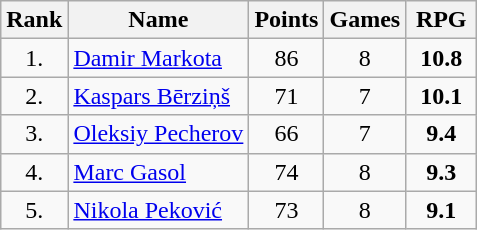<table class="wikitable" style="text-align: center;">
<tr>
<th>Rank</th>
<th>Name</th>
<th>Points</th>
<th>Games</th>
<th width=40>RPG</th>
</tr>
<tr>
<td>1.</td>
<td align="left"> <a href='#'>Damir Markota</a></td>
<td>86</td>
<td>8</td>
<td><strong>10.8</strong></td>
</tr>
<tr>
<td>2.</td>
<td align="left"> <a href='#'>Kaspars Bērziņš</a></td>
<td>71</td>
<td>7</td>
<td><strong>10.1</strong></td>
</tr>
<tr>
<td>3.</td>
<td align="left"> <a href='#'>Oleksiy Pecherov</a></td>
<td>66</td>
<td>7</td>
<td><strong>9.4</strong></td>
</tr>
<tr>
<td>4.</td>
<td align="left"> <a href='#'>Marc Gasol</a></td>
<td>74</td>
<td>8</td>
<td><strong>9.3</strong></td>
</tr>
<tr>
<td>5.</td>
<td align="left"> <a href='#'>Nikola Peković</a></td>
<td>73</td>
<td>8</td>
<td><strong>9.1</strong></td>
</tr>
</table>
